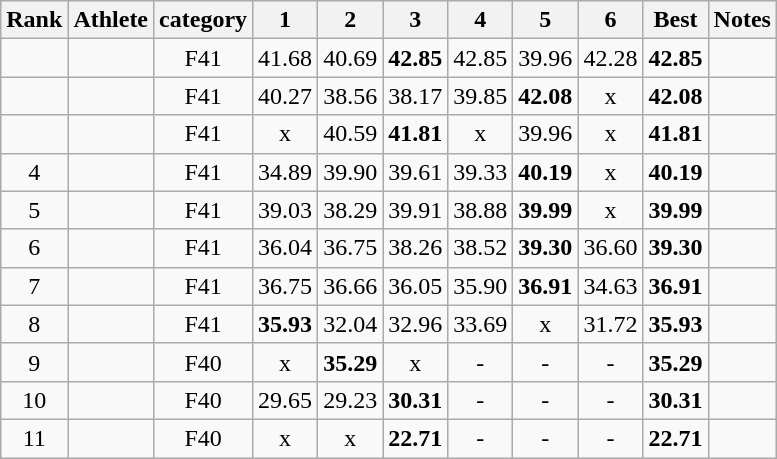<table class="wikitable sortable" style="text-align:center">
<tr>
<th>Rank</th>
<th>Athlete</th>
<th>category</th>
<th>1</th>
<th>2</th>
<th>3</th>
<th>4</th>
<th>5</th>
<th>6</th>
<th>Best</th>
<th>Notes</th>
</tr>
<tr>
<td></td>
<td style="text-align:left"></td>
<td>F41</td>
<td>41.68</td>
<td>40.69</td>
<td><strong>42.85</strong></td>
<td>42.85</td>
<td>39.96</td>
<td>42.28</td>
<td><strong>42.85</strong></td>
<td></td>
</tr>
<tr>
<td></td>
<td style="text-align:left"></td>
<td>F41</td>
<td>40.27</td>
<td>38.56</td>
<td>38.17</td>
<td>39.85</td>
<td><strong>42.08</strong></td>
<td>x</td>
<td><strong>42.08</strong></td>
<td></td>
</tr>
<tr>
<td></td>
<td style="text-align:left"></td>
<td>F41</td>
<td>x</td>
<td>40.59</td>
<td><strong>41.81</strong></td>
<td>x</td>
<td>39.96</td>
<td>x</td>
<td><strong>41.81</strong></td>
<td></td>
</tr>
<tr>
<td>4</td>
<td style="text-align:left"></td>
<td>F41</td>
<td>34.89</td>
<td>39.90</td>
<td>39.61</td>
<td>39.33</td>
<td><strong>40.19</strong></td>
<td>x</td>
<td><strong>40.19</strong></td>
<td></td>
</tr>
<tr>
<td>5</td>
<td style="text-align:left"></td>
<td>F41</td>
<td>39.03</td>
<td>38.29</td>
<td>39.91</td>
<td>38.88</td>
<td><strong>39.99</strong></td>
<td>x</td>
<td><strong>39.99</strong></td>
<td></td>
</tr>
<tr>
<td>6</td>
<td style="text-align:left"></td>
<td>F41</td>
<td>36.04</td>
<td>36.75</td>
<td>38.26</td>
<td>38.52</td>
<td><strong>39.30</strong></td>
<td>36.60</td>
<td><strong>39.30</strong></td>
<td></td>
</tr>
<tr>
<td>7</td>
<td style="text-align:left"></td>
<td>F41</td>
<td>36.75</td>
<td>36.66</td>
<td>36.05</td>
<td>35.90</td>
<td><strong>36.91</strong></td>
<td>34.63</td>
<td><strong>36.91</strong></td>
<td></td>
</tr>
<tr>
<td>8</td>
<td style="text-align:left"></td>
<td>F41</td>
<td><strong>35.93</strong></td>
<td>32.04</td>
<td>32.96</td>
<td>33.69</td>
<td>x</td>
<td>31.72</td>
<td><strong>35.93</strong></td>
<td></td>
</tr>
<tr>
<td>9</td>
<td style="text-align:left"></td>
<td>F40</td>
<td>x</td>
<td><strong>35.29</strong></td>
<td>x</td>
<td>-</td>
<td>-</td>
<td>-</td>
<td><strong>35.29</strong></td>
<td></td>
</tr>
<tr>
<td>10</td>
<td style="text-align:left"></td>
<td>F40</td>
<td>29.65</td>
<td>29.23</td>
<td><strong>30.31</strong></td>
<td>-</td>
<td>-</td>
<td>-</td>
<td><strong>30.31</strong></td>
<td></td>
</tr>
<tr>
<td>11</td>
<td style="text-align:left"></td>
<td>F40</td>
<td>x</td>
<td>x</td>
<td><strong>22.71</strong></td>
<td>-</td>
<td>-</td>
<td>-</td>
<td><strong>22.71</strong></td>
<td></td>
</tr>
</table>
